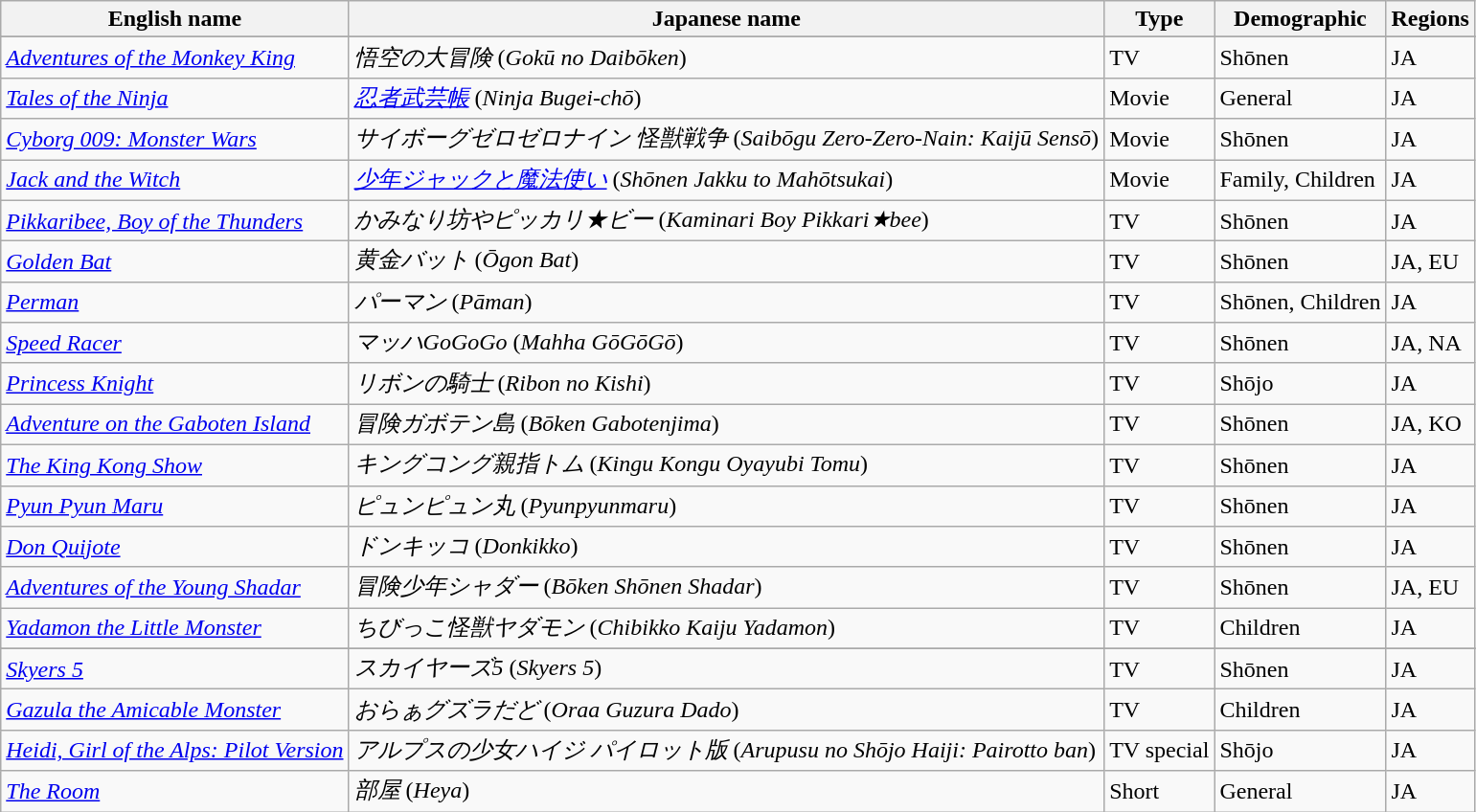<table class="wikitable sortable" border="1">
<tr>
<th>English name</th>
<th>Japanese name</th>
<th>Type</th>
<th>Demographic</th>
<th>Regions</th>
</tr>
<tr>
</tr>
<tr>
<td><em><a href='#'>Adventures of the Monkey King</a></em></td>
<td><em>悟空の大冒険</em> (<em>Gokū no Daibōken</em>)</td>
<td>TV</td>
<td>Shōnen</td>
<td>JA</td>
</tr>
<tr>
<td><em><a href='#'>Tales of the Ninja</a></em></td>
<td><em><a href='#'>忍者武芸帳</a></em> (<em>Ninja Bugei-chō</em>)</td>
<td>Movie</td>
<td>General</td>
<td>JA</td>
</tr>
<tr>
<td><em><a href='#'>Cyborg 009: Monster Wars</a></em></td>
<td><em>サイボーグゼロゼロナイン 怪獣戦争</em> (<em>Saibōgu Zero-Zero-Nain: Kaijū Sensō</em>)</td>
<td>Movie</td>
<td>Shōnen</td>
<td>JA</td>
</tr>
<tr>
<td><em><a href='#'>Jack and the Witch</a></em></td>
<td><em><a href='#'>少年ジャックと魔法使い</a></em> (<em>Shōnen Jakku to Mahōtsukai</em>)</td>
<td>Movie</td>
<td>Family, Children</td>
<td>JA</td>
</tr>
<tr>
<td><em><a href='#'>Pikkaribee, Boy of the Thunders</a></em></td>
<td><em>かみなり坊やピッカリ★ビー</em> (<em>Kaminari Boy Pikkari★bee</em>)</td>
<td>TV</td>
<td>Shōnen</td>
<td>JA</td>
</tr>
<tr>
<td><em><a href='#'>Golden Bat</a></em></td>
<td><em>黄金バット</em> (<em>Ōgon Bat</em>)</td>
<td>TV</td>
<td>Shōnen</td>
<td>JA, EU</td>
</tr>
<tr>
<td><em><a href='#'>Perman</a></em></td>
<td><em>パーマン</em> (<em>Pāman</em>)</td>
<td>TV</td>
<td>Shōnen, Children</td>
<td>JA</td>
</tr>
<tr>
<td><em><a href='#'>Speed Racer</a></em></td>
<td><em>マッハGoGoGo</em> (<em>Mahha GōGōGō</em>)</td>
<td>TV</td>
<td>Shōnen</td>
<td>JA, NA</td>
</tr>
<tr>
<td><em><a href='#'>Princess Knight</a></em></td>
<td><em>リボンの騎士</em> (<em>Ribon no Kishi</em>)</td>
<td>TV</td>
<td>Shōjo</td>
<td>JA</td>
</tr>
<tr>
<td><em><a href='#'>Adventure on the Gaboten Island</a></em></td>
<td><em>冒険ガボテン島</em> (<em>Bōken Gabotenjima</em>)</td>
<td>TV</td>
<td>Shōnen</td>
<td>JA, KO</td>
</tr>
<tr>
<td><em><a href='#'>The King Kong Show</a></em></td>
<td><em>キングコング親指トム</em> (<em>Kingu Kongu  Oyayubi Tomu</em>)</td>
<td>TV</td>
<td>Shōnen</td>
<td>JA</td>
</tr>
<tr>
<td><em><a href='#'>Pyun Pyun Maru</a></em></td>
<td><em>ピュンピュン丸</em> (<em>Pyunpyunmaru</em>)</td>
<td>TV</td>
<td>Shōnen</td>
<td>JA</td>
</tr>
<tr>
<td><em><a href='#'>Don Quijote</a></em></td>
<td><em>ドンキッコ</em> (<em>Donkikko</em>)</td>
<td>TV</td>
<td>Shōnen</td>
<td>JA</td>
</tr>
<tr>
<td><em><a href='#'>Adventures of the Young Shadar</a></em></td>
<td><em>冒険少年シャダー</em> (<em>Bōken Shōnen Shadar</em>)</td>
<td>TV</td>
<td>Shōnen</td>
<td>JA, EU</td>
</tr>
<tr>
<td><em><a href='#'>Yadamon the Little Monster</a></em></td>
<td><em>ちびっこ怪獣ヤダモン</em> (<em>Chibikko Kaiju Yadamon</em>)</td>
<td>TV</td>
<td>Children</td>
<td>JA</td>
</tr>
<tr>
</tr>
<tr>
<td><em><a href='#'>Skyers 5</a></em></td>
<td><em>スカイヤーズ5</em> (<em>Skyers 5</em>)</td>
<td>TV</td>
<td>Shōnen</td>
<td>JA</td>
</tr>
<tr>
<td><em><a href='#'>Gazula the Amicable Monster</a></em></td>
<td><em>おらぁグズラだど</em> (<em>Oraa Guzura Dado</em>)</td>
<td>TV</td>
<td>Children</td>
<td>JA</td>
</tr>
<tr>
<td><em><a href='#'>Heidi, Girl of the Alps: Pilot Version</a></em></td>
<td><em>アルプスの少女ハイジ パイロット版</em> (<em>Arupusu no Shōjo Haiji: Pairotto ban</em>)</td>
<td>TV special</td>
<td>Shōjo</td>
<td>JA</td>
</tr>
<tr>
<td><em><a href='#'>The Room</a></em></td>
<td><em>部屋</em> (<em>Heya</em>)</td>
<td>Short</td>
<td>General</td>
<td>JA</td>
</tr>
</table>
